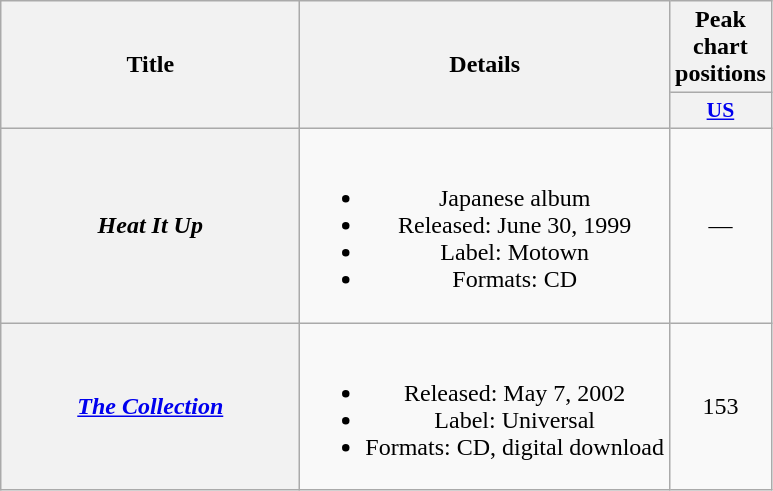<table class="wikitable plainrowheaders" style="text-align:center;">
<tr>
<th scope="col" rowspan="2" style="width:12em;">Title</th>
<th scope="col" rowspan="2">Details</th>
<th scope="col">Peak chart positions</th>
</tr>
<tr>
<th scope="col" style="width:2.5em;font-size:90%;"><a href='#'>US</a><br></th>
</tr>
<tr>
<th scope="row"><em>Heat It Up</em></th>
<td><br><ul><li>Japanese album</li><li>Released: June 30, 1999</li><li>Label: Motown</li><li>Formats: CD</li></ul></td>
<td>—</td>
</tr>
<tr>
<th scope="row"><em><a href='#'>The Collection</a></em></th>
<td><br><ul><li>Released: May 7, 2002</li><li>Label: Universal</li><li>Formats: CD, digital download</li></ul></td>
<td>153</td>
</tr>
</table>
